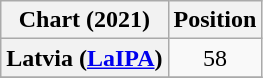<table class="wikitable plainrowheaders" style="text-align:center">
<tr>
<th scope="col">Chart (2021)</th>
<th scope="col">Position</th>
</tr>
<tr>
<th scope="row">Latvia (<a href='#'>LaIPA</a>)</th>
<td>58</td>
</tr>
<tr>
</tr>
</table>
